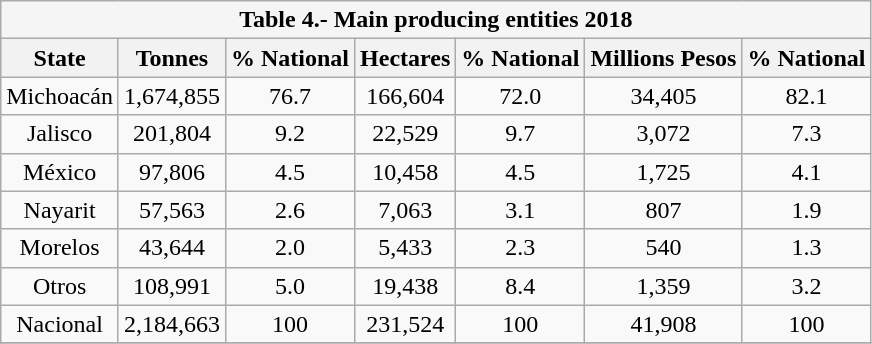<table class="wikitable sortable" style="background:">
<tr>
<th colspan="11" align="center" style="background:#f5f5f5;">Table 4.- Main producing entities 2018</th>
</tr>
<tr>
<th>State</th>
<th>Tonnes</th>
<th>% National</th>
<th>Hectares</th>
<th>% National</th>
<th>Millions Pesos</th>
<th>% National</th>
</tr>
<tr>
<td align="center">Michoacán</td>
<td align="center">1,674,855</td>
<td align="center">76.7</td>
<td align="center">166,604</td>
<td align="center">72.0</td>
<td align="center">34,405</td>
<td align="center">82.1</td>
</tr>
<tr>
<td align="center">Jalisco</td>
<td align="center">201,804</td>
<td align="center">9.2</td>
<td align="center">22,529</td>
<td align="center">9.7</td>
<td align="center">3,072</td>
<td align="center">7.3</td>
</tr>
<tr>
<td align="center">México</td>
<td align="center">97,806</td>
<td align="center">4.5</td>
<td align="center">10,458</td>
<td align="center">4.5</td>
<td align="center">1,725</td>
<td align="center">4.1</td>
</tr>
<tr>
<td align="center">Nayarit</td>
<td align="center">57,563</td>
<td align="center">2.6</td>
<td align="center">7,063</td>
<td align="center">3.1</td>
<td align="center">807</td>
<td align="center">1.9</td>
</tr>
<tr>
<td align="center">Morelos</td>
<td align="center">43,644</td>
<td align="center">2.0</td>
<td align="center">5,433</td>
<td align="center">2.3</td>
<td align="center">540</td>
<td align="center">1.3</td>
</tr>
<tr>
<td align="center">Otros</td>
<td align="center">108,991</td>
<td align="center">5.0</td>
<td align="center">19,438</td>
<td align="center">8.4</td>
<td align="center">1,359</td>
<td align="center">3.2</td>
</tr>
<tr>
<td align="center">Nacional</td>
<td align="center">2,184,663</td>
<td align="center">100</td>
<td align="center">231,524</td>
<td align="center">100</td>
<td align="center">41,908</td>
<td align="center">100</td>
</tr>
<tr>
</tr>
</table>
